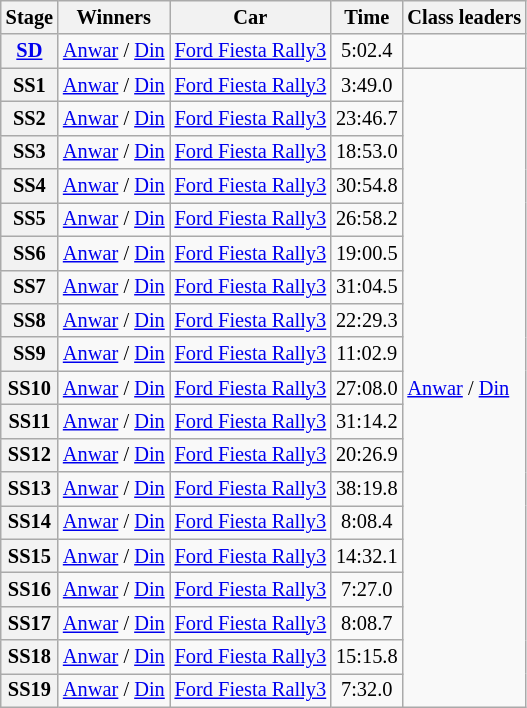<table class="wikitable" style="font-size:85%">
<tr>
<th>Stage</th>
<th>Winners</th>
<th>Car</th>
<th>Time</th>
<th>Class leaders</th>
</tr>
<tr>
<th><a href='#'>SD</a></th>
<td><a href='#'>Anwar</a> / <a href='#'>Din</a></td>
<td><a href='#'>Ford Fiesta Rally3</a></td>
<td align="center">5:02.4</td>
<td></td>
</tr>
<tr>
<th>SS1</th>
<td><a href='#'>Anwar</a> / <a href='#'>Din</a></td>
<td><a href='#'>Ford Fiesta Rally3</a></td>
<td align="center">3:49.0</td>
<td rowspan="19"><a href='#'>Anwar</a> / <a href='#'>Din</a></td>
</tr>
<tr>
<th>SS2</th>
<td><a href='#'>Anwar</a> / <a href='#'>Din</a></td>
<td><a href='#'>Ford Fiesta Rally3</a></td>
<td align="center">23:46.7</td>
</tr>
<tr>
<th>SS3</th>
<td><a href='#'>Anwar</a> / <a href='#'>Din</a></td>
<td><a href='#'>Ford Fiesta Rally3</a></td>
<td align="center">18:53.0</td>
</tr>
<tr>
<th>SS4</th>
<td><a href='#'>Anwar</a> / <a href='#'>Din</a></td>
<td><a href='#'>Ford Fiesta Rally3</a></td>
<td align="center">30:54.8</td>
</tr>
<tr>
<th>SS5</th>
<td><a href='#'>Anwar</a> / <a href='#'>Din</a></td>
<td><a href='#'>Ford Fiesta Rally3</a></td>
<td align="center">26:58.2</td>
</tr>
<tr>
<th>SS6</th>
<td><a href='#'>Anwar</a> / <a href='#'>Din</a></td>
<td><a href='#'>Ford Fiesta Rally3</a></td>
<td align="center">19:00.5</td>
</tr>
<tr>
<th>SS7</th>
<td><a href='#'>Anwar</a> / <a href='#'>Din</a></td>
<td><a href='#'>Ford Fiesta Rally3</a></td>
<td align="center">31:04.5</td>
</tr>
<tr>
<th>SS8</th>
<td><a href='#'>Anwar</a> / <a href='#'>Din</a></td>
<td><a href='#'>Ford Fiesta Rally3</a></td>
<td align="center">22:29.3</td>
</tr>
<tr>
<th>SS9</th>
<td><a href='#'>Anwar</a> / <a href='#'>Din</a></td>
<td><a href='#'>Ford Fiesta Rally3</a></td>
<td align="center">11:02.9</td>
</tr>
<tr>
<th>SS10</th>
<td><a href='#'>Anwar</a> / <a href='#'>Din</a></td>
<td><a href='#'>Ford Fiesta Rally3</a></td>
<td align="center">27:08.0</td>
</tr>
<tr>
<th>SS11</th>
<td><a href='#'>Anwar</a> / <a href='#'>Din</a></td>
<td><a href='#'>Ford Fiesta Rally3</a></td>
<td align="center">31:14.2</td>
</tr>
<tr>
<th>SS12</th>
<td><a href='#'>Anwar</a> / <a href='#'>Din</a></td>
<td><a href='#'>Ford Fiesta Rally3</a></td>
<td align="center">20:26.9</td>
</tr>
<tr>
<th>SS13</th>
<td><a href='#'>Anwar</a> / <a href='#'>Din</a></td>
<td><a href='#'>Ford Fiesta Rally3</a></td>
<td align="center">38:19.8</td>
</tr>
<tr>
<th>SS14</th>
<td><a href='#'>Anwar</a> / <a href='#'>Din</a></td>
<td><a href='#'>Ford Fiesta Rally3</a></td>
<td align="center">8:08.4</td>
</tr>
<tr>
<th>SS15</th>
<td><a href='#'>Anwar</a> / <a href='#'>Din</a></td>
<td><a href='#'>Ford Fiesta Rally3</a></td>
<td align="center">14:32.1</td>
</tr>
<tr>
<th>SS16</th>
<td><a href='#'>Anwar</a> / <a href='#'>Din</a></td>
<td><a href='#'>Ford Fiesta Rally3</a></td>
<td align="center">7:27.0</td>
</tr>
<tr>
<th>SS17</th>
<td><a href='#'>Anwar</a> / <a href='#'>Din</a></td>
<td><a href='#'>Ford Fiesta Rally3</a></td>
<td align="center">8:08.7</td>
</tr>
<tr>
<th>SS18</th>
<td><a href='#'>Anwar</a> / <a href='#'>Din</a></td>
<td><a href='#'>Ford Fiesta Rally3</a></td>
<td align="center">15:15.8</td>
</tr>
<tr>
<th>SS19</th>
<td><a href='#'>Anwar</a> / <a href='#'>Din</a></td>
<td><a href='#'>Ford Fiesta Rally3</a></td>
<td align="center">7:32.0</td>
</tr>
</table>
